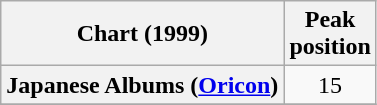<table class="wikitable plainrowheaders">
<tr>
<th>Chart (1999)</th>
<th>Peak<br>position</th>
</tr>
<tr>
<th scope="row">Japanese Albums (<a href='#'>Oricon</a>)</th>
<td style="text-align:center;">15</td>
</tr>
<tr>
</tr>
</table>
